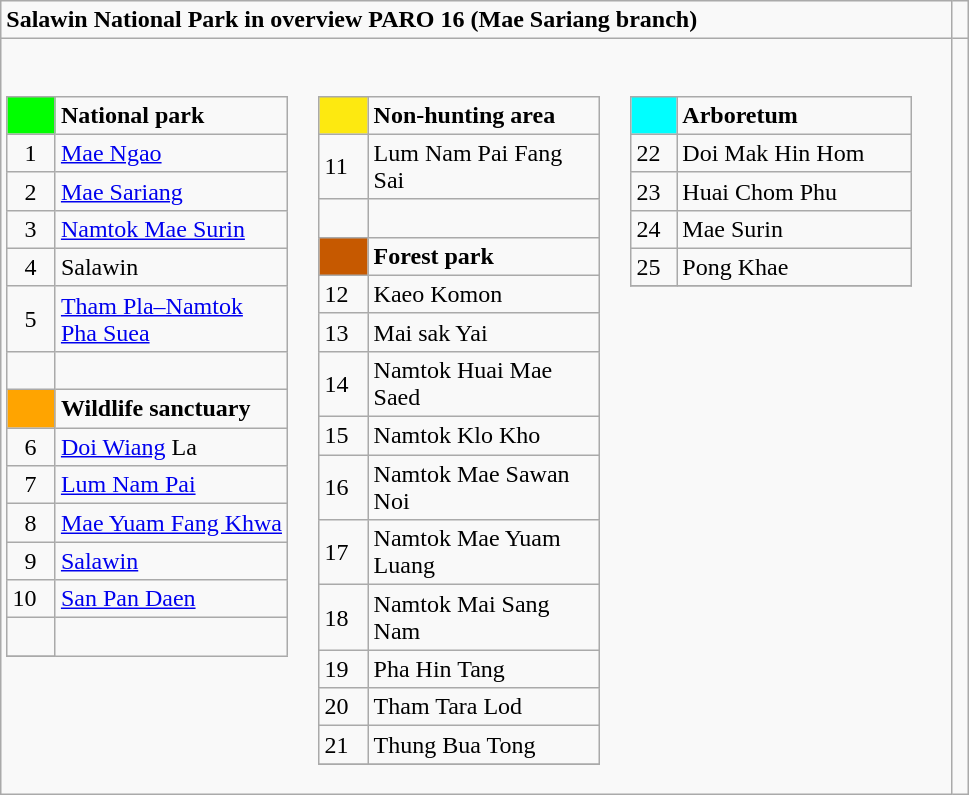<table role="presentation" class="wikitable mw-collapsible mw-collapsed">
<tr>
<td><strong>Salawin National Park in overview PARO 16 (Mae Sariang branch)</strong></td>
<td> </td>
</tr>
<tr>
<td><br><table class= "wikitable" style= "width:30%; display:inline-table;">
<tr>
<td style="width:3%; background:#00FF00;"> </td>
<td style="width:27%;"><strong>National park</strong></td>
</tr>
<tr>
<td>  1</td>
<td><a href='#'>Mae Ngao</a></td>
</tr>
<tr>
<td>  2</td>
<td><a href='#'>Mae Sariang</a></td>
</tr>
<tr>
<td>  3</td>
<td><a href='#'>Namtok Mae Surin</a></td>
</tr>
<tr>
<td>  4</td>
<td>Salawin</td>
</tr>
<tr>
<td>  5</td>
<td><a href='#'>Tham Pla–Namtok Pha Suea</a></td>
</tr>
<tr>
<td> </td>
<td> </td>
</tr>
<tr>
<td style="width:3%; background:#FFA400;"> </td>
<td style="width:27%;"><strong>Wildlife sanctuary</strong></td>
</tr>
<tr>
<td>  6</td>
<td><a href='#'>Doi Wiang</a> La</td>
</tr>
<tr>
<td>  7</td>
<td><a href='#'>Lum Nam Pai</a></td>
</tr>
<tr>
<td>  8</td>
<td><a href='#'>Mae Yuam Fang Khwa</a></td>
</tr>
<tr>
<td>  9</td>
<td><a href='#'>Salawin</a></td>
</tr>
<tr>
<td>10</td>
<td><a href='#'>San Pan Daen</a></td>
</tr>
<tr>
<td>  </td>
</tr>
<tr>
</tr>
</table>
<table class= "wikitable" style= "width:30%; display:inline-table;">
<tr>
<td style="width:3%; background:#FDE910;"> </td>
<td style="width:30%;"><strong>Non-hunting area</strong></td>
</tr>
<tr>
<td>11</td>
<td>Lum Nam Pai Fang Sai</td>
</tr>
<tr>
<td>  </td>
</tr>
<tr>
<td style="width:3%; background:#C65900;"> </td>
<td><strong>Forest park</strong></td>
</tr>
<tr>
<td>12</td>
<td>Kaeo Komon</td>
</tr>
<tr>
<td>13</td>
<td>Mai sak Yai</td>
</tr>
<tr>
<td>14</td>
<td>Namtok Huai Mae Saed</td>
</tr>
<tr>
<td>15</td>
<td>Namtok Klo Kho</td>
</tr>
<tr>
<td>16</td>
<td>Namtok Mae Sawan Noi</td>
</tr>
<tr>
<td>17</td>
<td>Namtok Mae Yuam Luang</td>
</tr>
<tr>
<td>18</td>
<td>Namtok Mai Sang Nam</td>
</tr>
<tr>
<td>19</td>
<td>Pha Hin Tang</td>
</tr>
<tr>
<td>20</td>
<td>Tham Tara Lod</td>
</tr>
<tr>
<td>21</td>
<td>Thung Bua Tong</td>
</tr>
<tr>
</tr>
</table>
<table class= "wikitable" style= "width:30%; display:inline-table;">
<tr>
<td style="width:3%; background:#00FFFF;"> </td>
<td style="width:30%;"><strong>Arboretum</strong></td>
</tr>
<tr>
<td>22</td>
<td>Doi Mak Hin Hom</td>
</tr>
<tr>
<td>23</td>
<td>Huai Chom Phu</td>
</tr>
<tr>
<td>24</td>
<td>Mae Surin</td>
</tr>
<tr>
<td>25</td>
<td>Pong Khae</td>
</tr>
<tr>
</tr>
</table>
</td>
</tr>
</table>
